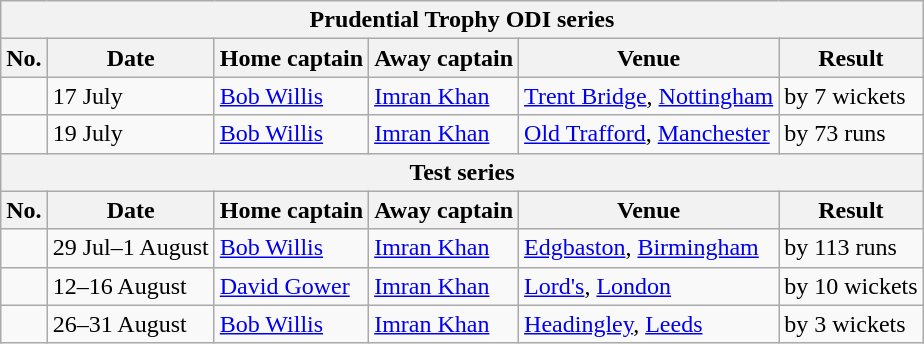<table class="wikitable">
<tr>
<th colspan="9">Prudential Trophy ODI series</th>
</tr>
<tr>
<th>No.</th>
<th>Date</th>
<th>Home captain</th>
<th>Away captain</th>
<th>Venue</th>
<th>Result</th>
</tr>
<tr>
<td></td>
<td>17 July</td>
<td><a href='#'>Bob Willis</a></td>
<td><a href='#'>Imran Khan</a></td>
<td><a href='#'>Trent Bridge</a>, <a href='#'>Nottingham</a></td>
<td> by 7 wickets</td>
</tr>
<tr>
<td></td>
<td>19 July</td>
<td><a href='#'>Bob Willis</a></td>
<td><a href='#'>Imran Khan</a></td>
<td><a href='#'>Old Trafford</a>, <a href='#'>Manchester</a></td>
<td> by 73 runs</td>
</tr>
<tr>
<th colspan="9">Test series</th>
</tr>
<tr>
<th>No.</th>
<th>Date</th>
<th>Home captain</th>
<th>Away captain</th>
<th>Venue</th>
<th>Result</th>
</tr>
<tr>
<td></td>
<td>29 Jul–1 August</td>
<td><a href='#'>Bob Willis</a></td>
<td><a href='#'>Imran Khan</a></td>
<td><a href='#'>Edgbaston</a>, <a href='#'>Birmingham</a></td>
<td> by 113 runs</td>
</tr>
<tr>
<td></td>
<td>12–16 August</td>
<td><a href='#'>David Gower</a></td>
<td><a href='#'>Imran Khan</a></td>
<td><a href='#'>Lord's</a>, <a href='#'>London</a></td>
<td> by 10 wickets</td>
</tr>
<tr>
<td></td>
<td>26–31 August</td>
<td><a href='#'>Bob Willis</a></td>
<td><a href='#'>Imran Khan</a></td>
<td><a href='#'>Headingley</a>, <a href='#'>Leeds</a></td>
<td> by 3 wickets</td>
</tr>
</table>
